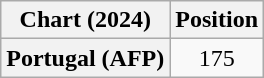<table class="wikitable plainrowheaders" style="text-align:center">
<tr>
<th scope="col">Chart (2024)</th>
<th scope="col">Position</th>
</tr>
<tr>
<th scope="row">Portugal (AFP)</th>
<td>175</td>
</tr>
</table>
